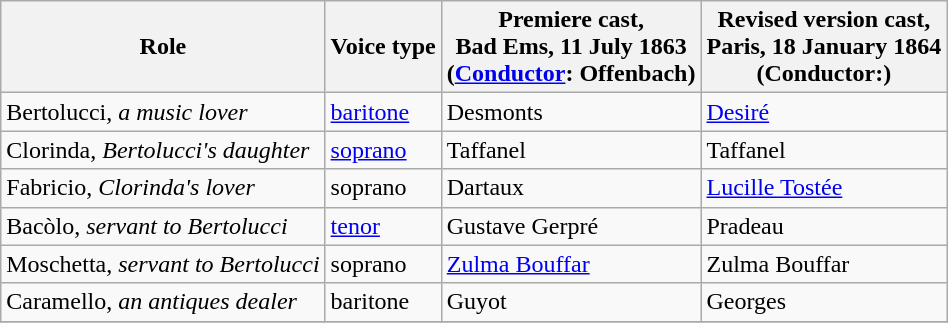<table class="wikitable">
<tr>
<th>Role</th>
<th>Voice type</th>
<th>Premiere cast, <br>Bad Ems, 11 July 1863<br>(<a href='#'>Conductor</a>: Offenbach)</th>
<th>Revised version cast, <br>Paris, 18 January 1864<br>(Conductor:)</th>
</tr>
<tr>
<td>Bertolucci, <em>a music lover</em></td>
<td><a href='#'>baritone</a></td>
<td>Desmonts</td>
<td><a href='#'>Desiré</a></td>
</tr>
<tr>
<td>Clorinda, <em>Bertolucci's daughter</em></td>
<td><a href='#'>soprano</a></td>
<td>Taffanel</td>
<td>Taffanel</td>
</tr>
<tr>
<td>Fabricio, <em>Clorinda's lover</em></td>
<td>soprano</td>
<td>Dartaux</td>
<td><a href='#'>Lucille Tostée</a></td>
</tr>
<tr>
<td>Bacòlo, <em>servant to Bertolucci</em></td>
<td><a href='#'>tenor</a></td>
<td>Gustave Gerpré</td>
<td>Pradeau</td>
</tr>
<tr>
<td>Moschetta, <em>servant to Bertolucci</em></td>
<td>soprano</td>
<td><a href='#'>Zulma Bouffar</a></td>
<td>Zulma Bouffar</td>
</tr>
<tr>
<td>Caramello, <em>an antiques dealer</em></td>
<td>baritone</td>
<td>Guyot</td>
<td>Georges</td>
</tr>
<tr>
</tr>
</table>
